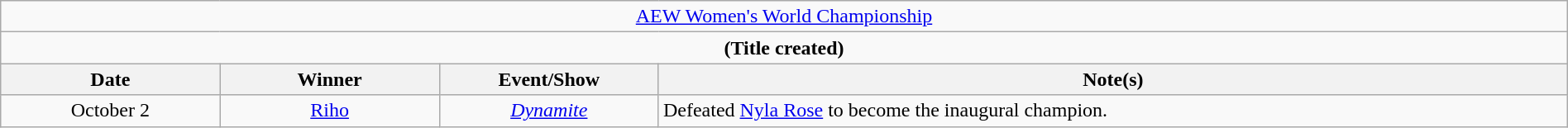<table class="wikitable" style="text-align:center; width:100%;">
<tr>
<td colspan="4" style="text-align: center;"><a href='#'>AEW Women's World Championship</a></td>
</tr>
<tr>
<td colspan="4" style="text-align: center;"><strong>(Title created)</strong></td>
</tr>
<tr>
<th width=14%>Date</th>
<th width=14%>Winner</th>
<th width=14%>Event/Show</th>
<th width=58%>Note(s)</th>
</tr>
<tr>
<td>October 2</td>
<td><a href='#'>Riho</a></td>
<td><em><a href='#'>Dynamite</a></em></td>
<td align=left>Defeated <a href='#'>Nyla Rose</a> to become the inaugural champion.</td>
</tr>
</table>
